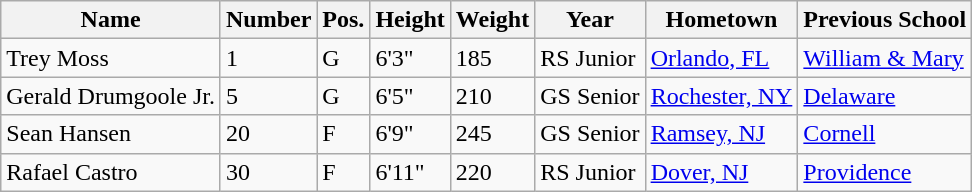<table class="wikitable sortable" border="1">
<tr>
<th>Name</th>
<th>Number</th>
<th>Pos.</th>
<th>Height</th>
<th>Weight</th>
<th>Year</th>
<th>Hometown</th>
<th class="unsortable">Previous School</th>
</tr>
<tr>
<td>Trey Moss</td>
<td>1</td>
<td>G</td>
<td>6'3"</td>
<td>185</td>
<td>RS Junior</td>
<td><a href='#'>Orlando, FL</a></td>
<td><a href='#'>William & Mary</a></td>
</tr>
<tr>
<td>Gerald Drumgoole Jr.</td>
<td>5</td>
<td>G</td>
<td>6'5"</td>
<td>210</td>
<td>GS Senior</td>
<td><a href='#'>Rochester, NY</a></td>
<td><a href='#'>Delaware</a></td>
</tr>
<tr>
<td>Sean Hansen</td>
<td>20</td>
<td>F</td>
<td>6'9"</td>
<td>245</td>
<td>GS Senior</td>
<td><a href='#'>Ramsey, NJ</a></td>
<td><a href='#'>Cornell</a></td>
</tr>
<tr>
<td>Rafael Castro</td>
<td>30</td>
<td>F</td>
<td>6'11"</td>
<td>220</td>
<td>RS Junior</td>
<td><a href='#'>Dover, NJ</a></td>
<td><a href='#'>Providence</a></td>
</tr>
</table>
